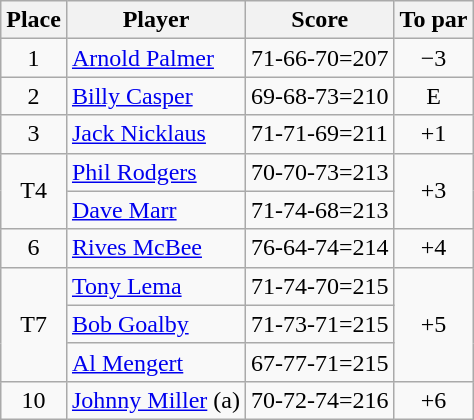<table class=wikitable>
<tr>
<th>Place</th>
<th>Player</th>
<th>Score</th>
<th>To par</th>
</tr>
<tr>
<td align=center>1</td>
<td> <a href='#'>Arnold Palmer</a></td>
<td>71-66-70=207</td>
<td align=center>−3</td>
</tr>
<tr>
<td align=center>2</td>
<td> <a href='#'>Billy Casper</a></td>
<td>69-68-73=210</td>
<td align=center>E</td>
</tr>
<tr>
<td align=center>3</td>
<td> <a href='#'>Jack Nicklaus</a></td>
<td>71-71-69=211</td>
<td align=center>+1</td>
</tr>
<tr>
<td rowspan=2 align=center>T4</td>
<td> <a href='#'>Phil Rodgers</a></td>
<td>70-70-73=213</td>
<td rowspan=2 align=center>+3</td>
</tr>
<tr>
<td> <a href='#'>Dave Marr</a></td>
<td>71-74-68=213</td>
</tr>
<tr>
<td align=center>6</td>
<td> <a href='#'>Rives McBee</a></td>
<td>76-64-74=214</td>
<td align=center>+4</td>
</tr>
<tr>
<td rowspan=3 align=center>T7</td>
<td> <a href='#'>Tony Lema</a></td>
<td>71-74-70=215</td>
<td rowspan=3 align=center>+5</td>
</tr>
<tr>
<td> <a href='#'>Bob Goalby</a></td>
<td>71-73-71=215</td>
</tr>
<tr>
<td> <a href='#'>Al Mengert</a></td>
<td>67-77-71=215</td>
</tr>
<tr>
<td align=center>10</td>
<td> <a href='#'>Johnny Miller</a> (a)</td>
<td>70-72-74=216</td>
<td align=center>+6</td>
</tr>
</table>
